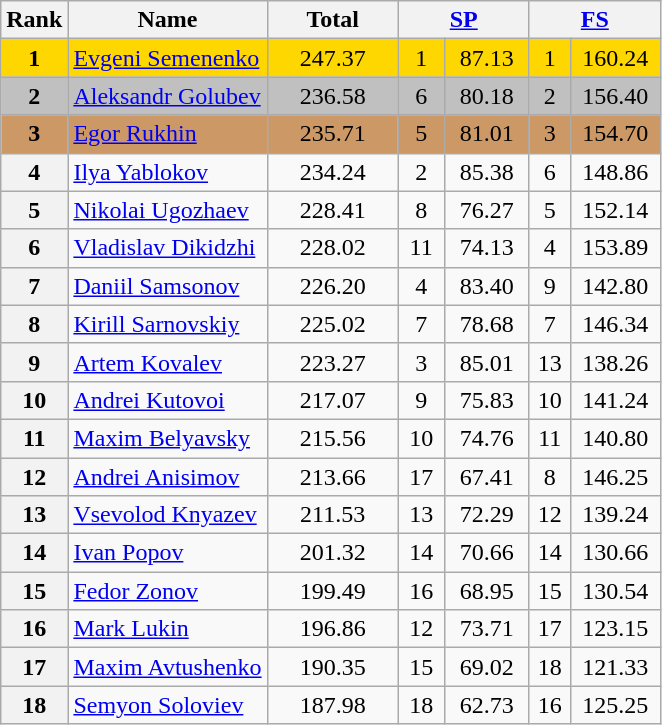<table class="wikitable sortable">
<tr>
<th>Rank</th>
<th>Name</th>
<th width="80px">Total</th>
<th colspan="2" width="80px"><a href='#'>SP</a></th>
<th colspan="2" width="80px"><a href='#'>FS</a></th>
</tr>
<tr bgcolor="gold">
<td align="center"><strong>1</strong></td>
<td><a href='#'>Evgeni Semenenko</a></td>
<td align="center">247.37</td>
<td align="center">1</td>
<td align="center">87.13</td>
<td align="center">1</td>
<td align="center">160.24</td>
</tr>
<tr bgcolor="silver">
<td align="center"><strong>2</strong></td>
<td><a href='#'>Aleksandr Golubev</a></td>
<td align="center">236.58</td>
<td align="center">6</td>
<td align="center">80.18</td>
<td align="center">2</td>
<td align="center">156.40</td>
</tr>
<tr bgcolor="cc9966">
<td align="center"><strong>3</strong></td>
<td><a href='#'>Egor Rukhin</a></td>
<td align="center">235.71</td>
<td align="center">5</td>
<td align="center">81.01</td>
<td align="center">3</td>
<td align="center">154.70</td>
</tr>
<tr>
<th>4</th>
<td><a href='#'>Ilya Yablokov</a></td>
<td align="center">234.24</td>
<td align="center">2</td>
<td align="center">85.38</td>
<td align="center">6</td>
<td align="center">148.86</td>
</tr>
<tr>
<th>5</th>
<td><a href='#'>Nikolai Ugozhaev</a></td>
<td align="center">228.41</td>
<td align="center">8</td>
<td align="center">76.27</td>
<td align="center">5</td>
<td align="center">152.14</td>
</tr>
<tr>
<th>6</th>
<td><a href='#'>Vladislav Dikidzhi</a></td>
<td align="center">228.02</td>
<td align="center">11</td>
<td align="center">74.13</td>
<td align="center">4</td>
<td align="center">153.89</td>
</tr>
<tr>
<th>7</th>
<td><a href='#'>Daniil Samsonov</a></td>
<td align="center">226.20</td>
<td align="center">4</td>
<td align="center">83.40</td>
<td align="center">9</td>
<td align="center">142.80</td>
</tr>
<tr>
<th>8</th>
<td><a href='#'>Kirill Sarnovskiy</a></td>
<td align="center">225.02</td>
<td align="center">7</td>
<td align="center">78.68</td>
<td align="center">7</td>
<td align="center">146.34</td>
</tr>
<tr>
<th>9</th>
<td><a href='#'>Artem Kovalev</a></td>
<td align="center">223.27</td>
<td align="center">3</td>
<td align="center">85.01</td>
<td align="center">13</td>
<td align="center">138.26</td>
</tr>
<tr>
<th>10</th>
<td><a href='#'>Andrei Kutovoi</a></td>
<td align="center">217.07</td>
<td align="center">9</td>
<td align="center">75.83</td>
<td align="center">10</td>
<td align="center">141.24</td>
</tr>
<tr>
<th>11</th>
<td><a href='#'>Maxim Belyavsky</a></td>
<td align="center">215.56</td>
<td align="center">10</td>
<td align="center">74.76</td>
<td align="center">11</td>
<td align="center">140.80</td>
</tr>
<tr>
<th>12</th>
<td><a href='#'>Andrei Anisimov</a></td>
<td align="center">213.66</td>
<td align="center">17</td>
<td align="center">67.41</td>
<td align="center">8</td>
<td align="center">146.25</td>
</tr>
<tr>
<th>13</th>
<td><a href='#'>Vsevolod Knyazev</a></td>
<td align="center">211.53</td>
<td align="center">13</td>
<td align="center">72.29</td>
<td align="center">12</td>
<td align="center">139.24</td>
</tr>
<tr>
<th>14</th>
<td><a href='#'>Ivan Popov</a></td>
<td align="center">201.32</td>
<td align="center">14</td>
<td align="center">70.66</td>
<td align="center">14</td>
<td align="center">130.66</td>
</tr>
<tr>
<th>15</th>
<td><a href='#'>Fedor Zonov</a></td>
<td align="center">199.49</td>
<td align="center">16</td>
<td align="center">68.95</td>
<td align="center">15</td>
<td align="center">130.54</td>
</tr>
<tr>
<th>16</th>
<td><a href='#'>Mark Lukin</a></td>
<td align="center">196.86</td>
<td align="center">12</td>
<td align="center">73.71</td>
<td align="center">17</td>
<td align="center">123.15</td>
</tr>
<tr>
<th>17</th>
<td><a href='#'>Maxim Avtushenko</a></td>
<td align="center">190.35</td>
<td align="center">15</td>
<td align="center">69.02</td>
<td align="center">18</td>
<td align="center">121.33</td>
</tr>
<tr>
<th>18</th>
<td><a href='#'>Semyon Soloviev</a></td>
<td align="center">187.98</td>
<td align="center">18</td>
<td align="center">62.73</td>
<td align="center">16</td>
<td align="center">125.25</td>
</tr>
</table>
